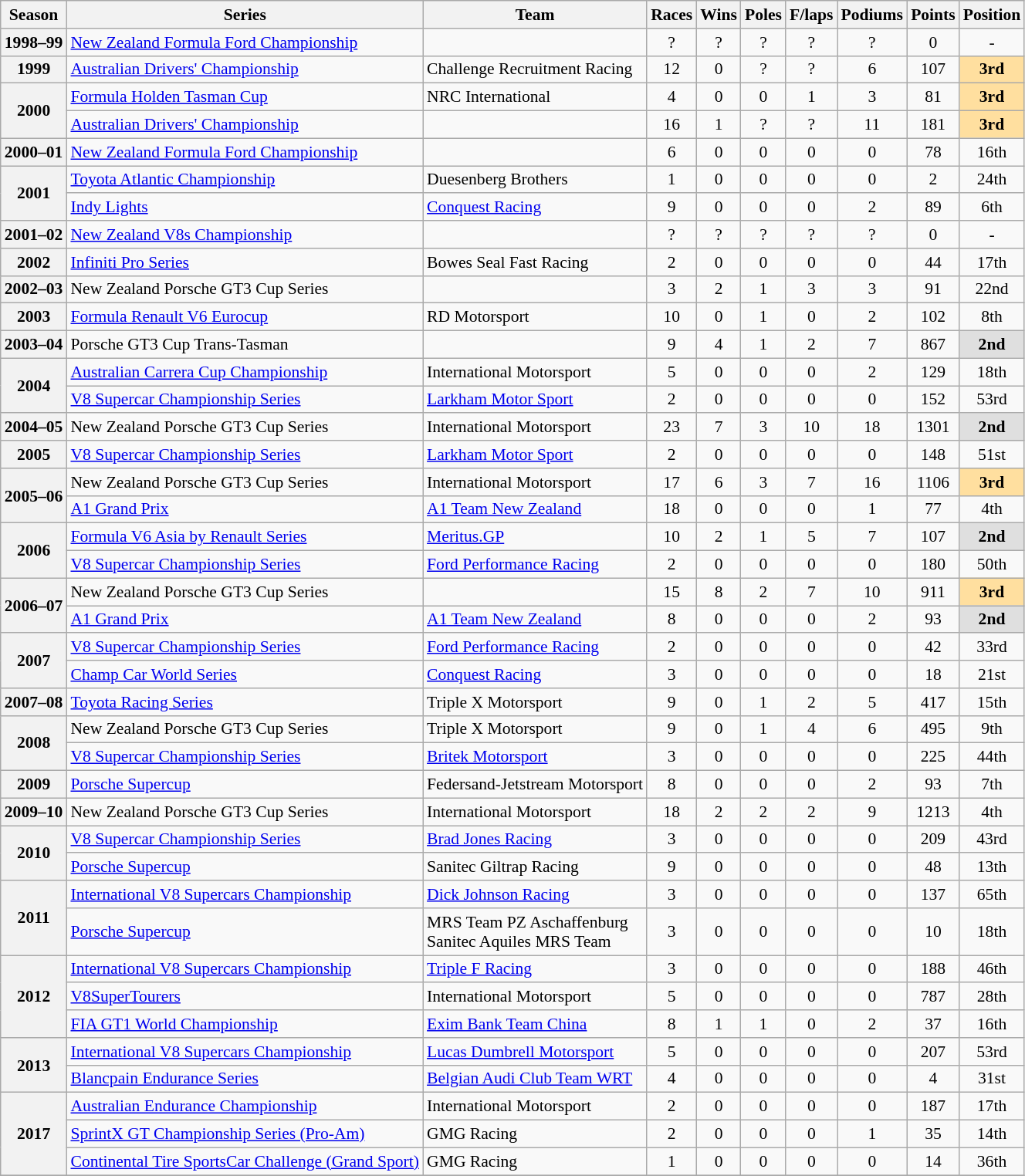<table class="wikitable" style="font-size: 90%; text-align:center">
<tr>
<th>Season</th>
<th>Series</th>
<th>Team</th>
<th>Races</th>
<th>Wins</th>
<th>Poles</th>
<th>F/laps</th>
<th>Podiums</th>
<th>Points</th>
<th>Position</th>
</tr>
<tr>
<th nowrap>1998–99</th>
<td align=left nowrap><a href='#'>New Zealand Formula Ford Championship</a></td>
<td align=left></td>
<td>?</td>
<td>?</td>
<td>?</td>
<td>?</td>
<td>?</td>
<td>0</td>
<td>-</td>
</tr>
<tr>
<th>1999</th>
<td align=left><a href='#'>Australian Drivers' Championship</a></td>
<td align=left>Challenge Recruitment Racing</td>
<td>12</td>
<td>0</td>
<td>?</td>
<td>?</td>
<td>6</td>
<td>107</td>
<td style="background:#ffdf9f;"><strong>3rd</strong></td>
</tr>
<tr>
<th rowspan="2">2000</th>
<td align=left><a href='#'>Formula Holden Tasman Cup</a></td>
<td align=left>NRC International</td>
<td>4</td>
<td>0</td>
<td>0</td>
<td>1</td>
<td>3</td>
<td>81</td>
<td style="background:#ffdf9f;"><strong>3rd</strong></td>
</tr>
<tr>
<td align=left><a href='#'>Australian Drivers' Championship</a></td>
<td align=left></td>
<td>16</td>
<td>1</td>
<td>?</td>
<td>?</td>
<td>11</td>
<td>181</td>
<td style="background:#ffdf9f;"><strong>3rd</strong></td>
</tr>
<tr>
<th>2000–01</th>
<td align=left><a href='#'>New Zealand Formula Ford Championship</a></td>
<td align=left></td>
<td>6</td>
<td>0</td>
<td>0</td>
<td>0</td>
<td>0</td>
<td>78</td>
<td>16th</td>
</tr>
<tr>
<th rowspan="2">2001</th>
<td align=left><a href='#'>Toyota Atlantic Championship</a></td>
<td align=left>Duesenberg Brothers</td>
<td>1</td>
<td>0</td>
<td>0</td>
<td>0</td>
<td>0</td>
<td>2</td>
<td>24th</td>
</tr>
<tr>
<td align=left><a href='#'>Indy Lights</a></td>
<td align=left><a href='#'>Conquest Racing</a></td>
<td>9</td>
<td>0</td>
<td>0</td>
<td>0</td>
<td>2</td>
<td>89</td>
<td>6th</td>
</tr>
<tr>
<th>2001–02</th>
<td align=left><a href='#'>New Zealand V8s Championship</a></td>
<td align=left></td>
<td>?</td>
<td>?</td>
<td>?</td>
<td>?</td>
<td>?</td>
<td>0</td>
<td>-</td>
</tr>
<tr>
<th>2002</th>
<td align=left><a href='#'>Infiniti Pro Series</a></td>
<td align=left>Bowes Seal Fast Racing</td>
<td>2</td>
<td>0</td>
<td>0</td>
<td>0</td>
<td>0</td>
<td>44</td>
<td>17th</td>
</tr>
<tr>
<th>2002–03</th>
<td align=left>New Zealand Porsche GT3 Cup Series</td>
<td align=left></td>
<td>3</td>
<td>2</td>
<td>1</td>
<td>3</td>
<td>3</td>
<td>91</td>
<td>22nd</td>
</tr>
<tr>
<th>2003</th>
<td align=left><a href='#'>Formula Renault V6 Eurocup</a></td>
<td align=left>RD Motorsport</td>
<td>10</td>
<td>0</td>
<td>1</td>
<td>0</td>
<td>2</td>
<td>102</td>
<td>8th</td>
</tr>
<tr>
<th>2003–04</th>
<td align=left>Porsche GT3 Cup Trans-Tasman</td>
<td align=left></td>
<td>9</td>
<td>4</td>
<td>1</td>
<td>2</td>
<td>7</td>
<td>867</td>
<td style="background:#dfdfdf;"><strong>2nd</strong></td>
</tr>
<tr>
<th rowspan="2">2004</th>
<td align=left><a href='#'>Australian Carrera Cup Championship</a></td>
<td align=left>International Motorsport</td>
<td>5</td>
<td>0</td>
<td>0</td>
<td>0</td>
<td>2</td>
<td>129</td>
<td>18th</td>
</tr>
<tr>
<td align=left><a href='#'>V8 Supercar Championship Series</a></td>
<td align=left><a href='#'>Larkham Motor Sport</a></td>
<td>2</td>
<td>0</td>
<td>0</td>
<td>0</td>
<td>0</td>
<td>152</td>
<td>53rd</td>
</tr>
<tr>
<th>2004–05</th>
<td align=left>New Zealand Porsche GT3 Cup Series</td>
<td align=left>International Motorsport</td>
<td>23</td>
<td>7</td>
<td>3</td>
<td>10</td>
<td>18</td>
<td>1301</td>
<td style="background:#dfdfdf;"><strong>2nd</strong></td>
</tr>
<tr>
<th>2005</th>
<td align=left><a href='#'>V8 Supercar Championship Series</a></td>
<td align=left><a href='#'>Larkham Motor Sport</a></td>
<td>2</td>
<td>0</td>
<td>0</td>
<td>0</td>
<td>0</td>
<td>148</td>
<td>51st</td>
</tr>
<tr>
<th rowspan="2">2005–06</th>
<td align=left>New Zealand Porsche GT3 Cup Series</td>
<td align=left>International Motorsport</td>
<td>17</td>
<td>6</td>
<td>3</td>
<td>7</td>
<td>16</td>
<td>1106</td>
<td style="background:#ffdf9f;"><strong>3rd</strong></td>
</tr>
<tr>
<td align=left><a href='#'>A1 Grand Prix</a></td>
<td align=left><a href='#'>A1 Team New Zealand</a></td>
<td>18</td>
<td>0</td>
<td>0</td>
<td>0</td>
<td>1</td>
<td>77</td>
<td>4th</td>
</tr>
<tr>
<th rowspan="2">2006</th>
<td align=left><a href='#'>Formula V6 Asia by Renault Series</a></td>
<td align=left><a href='#'>Meritus.GP</a></td>
<td>10</td>
<td>2</td>
<td>1</td>
<td>5</td>
<td>7</td>
<td>107</td>
<td style="background:#dfdfdf;"><strong>2nd</strong></td>
</tr>
<tr>
<td align=left><a href='#'>V8 Supercar Championship Series</a></td>
<td align=left><a href='#'>Ford Performance Racing</a></td>
<td>2</td>
<td>0</td>
<td>0</td>
<td>0</td>
<td>0</td>
<td>180</td>
<td>50th</td>
</tr>
<tr>
<th rowspan="2">2006–07</th>
<td align=left>New Zealand Porsche GT3 Cup Series</td>
<td align=left></td>
<td>15</td>
<td>8</td>
<td>2</td>
<td>7</td>
<td>10</td>
<td>911</td>
<td style="background:#ffdf9f;"><strong>3rd</strong></td>
</tr>
<tr>
<td align=left><a href='#'>A1 Grand Prix</a></td>
<td align=left><a href='#'>A1 Team New Zealand</a></td>
<td>8</td>
<td>0</td>
<td>0</td>
<td>0</td>
<td>2</td>
<td>93</td>
<td style="background:#dfdfdf;"><strong>2nd</strong></td>
</tr>
<tr>
<th rowspan="2">2007</th>
<td align=left><a href='#'>V8 Supercar Championship Series</a></td>
<td align=left><a href='#'>Ford Performance Racing</a></td>
<td>2</td>
<td>0</td>
<td>0</td>
<td>0</td>
<td>0</td>
<td>42</td>
<td>33rd</td>
</tr>
<tr>
<td align=left><a href='#'>Champ Car World Series</a></td>
<td align=left><a href='#'>Conquest Racing</a></td>
<td>3</td>
<td>0</td>
<td>0</td>
<td>0</td>
<td>0</td>
<td>18</td>
<td>21st</td>
</tr>
<tr>
<th>2007–08</th>
<td align=left><a href='#'>Toyota Racing Series</a></td>
<td align=left>Triple X Motorsport</td>
<td>9</td>
<td>0</td>
<td>1</td>
<td>2</td>
<td>5</td>
<td>417</td>
<td>15th</td>
</tr>
<tr>
<th rowspan="2">2008</th>
<td align=left>New Zealand Porsche GT3 Cup Series</td>
<td align=left>Triple X Motorsport</td>
<td>9</td>
<td>0</td>
<td>1</td>
<td>4</td>
<td>6</td>
<td>495</td>
<td>9th</td>
</tr>
<tr>
<td align=left><a href='#'>V8 Supercar Championship Series</a></td>
<td align=left><a href='#'>Britek Motorsport</a></td>
<td>3</td>
<td>0</td>
<td>0</td>
<td>0</td>
<td>0</td>
<td>225</td>
<td>44th</td>
</tr>
<tr>
<th>2009</th>
<td align=left><a href='#'>Porsche Supercup</a></td>
<td align=left>Federsand-Jetstream Motorsport</td>
<td>8</td>
<td>0</td>
<td>0</td>
<td>0</td>
<td>2</td>
<td>93</td>
<td>7th</td>
</tr>
<tr>
<th>2009–10</th>
<td align=left>New Zealand Porsche GT3 Cup Series</td>
<td align=left>International Motorsport</td>
<td>18</td>
<td>2</td>
<td>2</td>
<td>2</td>
<td>9</td>
<td>1213</td>
<td>4th</td>
</tr>
<tr>
<th rowspan="2">2010</th>
<td align=left><a href='#'>V8 Supercar Championship Series</a></td>
<td align=left><a href='#'>Brad Jones Racing</a></td>
<td>3</td>
<td>0</td>
<td>0</td>
<td>0</td>
<td>0</td>
<td>209</td>
<td>43rd</td>
</tr>
<tr>
<td align=left><a href='#'>Porsche Supercup</a></td>
<td align=left>Sanitec Giltrap Racing</td>
<td>9</td>
<td>0</td>
<td>0</td>
<td>0</td>
<td>0</td>
<td>48</td>
<td>13th</td>
</tr>
<tr>
<th rowspan="2">2011</th>
<td align=left><a href='#'>International V8 Supercars Championship</a></td>
<td align=left><a href='#'>Dick Johnson Racing</a></td>
<td>3</td>
<td>0</td>
<td>0</td>
<td>0</td>
<td>0</td>
<td>137</td>
<td>65th</td>
</tr>
<tr>
<td align=left><a href='#'>Porsche Supercup</a></td>
<td align=left>MRS Team PZ Aschaffenburg<br>Sanitec Aquiles MRS Team</td>
<td>3</td>
<td>0</td>
<td>0</td>
<td>0</td>
<td>0</td>
<td>10</td>
<td>18th</td>
</tr>
<tr>
<th rowspan="3">2012</th>
<td align=left><a href='#'>International V8 Supercars Championship</a></td>
<td align=left><a href='#'>Triple F Racing</a></td>
<td>3</td>
<td>0</td>
<td>0</td>
<td>0</td>
<td>0</td>
<td>188</td>
<td>46th</td>
</tr>
<tr>
<td align=left><a href='#'>V8SuperTourers</a></td>
<td align=left>International Motorsport</td>
<td>5</td>
<td>0</td>
<td>0</td>
<td>0</td>
<td>0</td>
<td>787</td>
<td>28th</td>
</tr>
<tr>
<td align=left><a href='#'>FIA GT1 World Championship</a></td>
<td align=left><a href='#'>Exim Bank Team China</a></td>
<td>8</td>
<td>1</td>
<td>1</td>
<td>0</td>
<td>2</td>
<td>37</td>
<td>16th</td>
</tr>
<tr>
<th rowspan="2">2013</th>
<td align=left><a href='#'>International V8 Supercars Championship</a></td>
<td align=left><a href='#'>Lucas Dumbrell Motorsport</a></td>
<td>5</td>
<td>0</td>
<td>0</td>
<td>0</td>
<td>0</td>
<td>207</td>
<td>53rd</td>
</tr>
<tr>
<td align=left><a href='#'>Blancpain Endurance Series</a></td>
<td align=left><a href='#'>Belgian Audi Club Team WRT</a></td>
<td>4</td>
<td>0</td>
<td>0</td>
<td>0</td>
<td>0</td>
<td>4</td>
<td>31st</td>
</tr>
<tr>
<th rowspan="3">2017</th>
<td align=left><a href='#'>Australian Endurance Championship</a></td>
<td align=left>International Motorsport</td>
<td>2</td>
<td>0</td>
<td>0</td>
<td>0</td>
<td>0</td>
<td>187</td>
<td>17th</td>
</tr>
<tr>
<td align=left><a href='#'>SprintX GT Championship Series (Pro-Am)</a></td>
<td align=left>GMG Racing</td>
<td>2</td>
<td>0</td>
<td>0</td>
<td>0</td>
<td>1</td>
<td>35</td>
<td>14th</td>
</tr>
<tr>
<td align=left><a href='#'>Continental Tire SportsCar Challenge (Grand Sport)</a></td>
<td align=left>GMG Racing</td>
<td>1</td>
<td>0</td>
<td>0</td>
<td>0</td>
<td>0</td>
<td>14</td>
<td>36th</td>
</tr>
<tr>
</tr>
</table>
